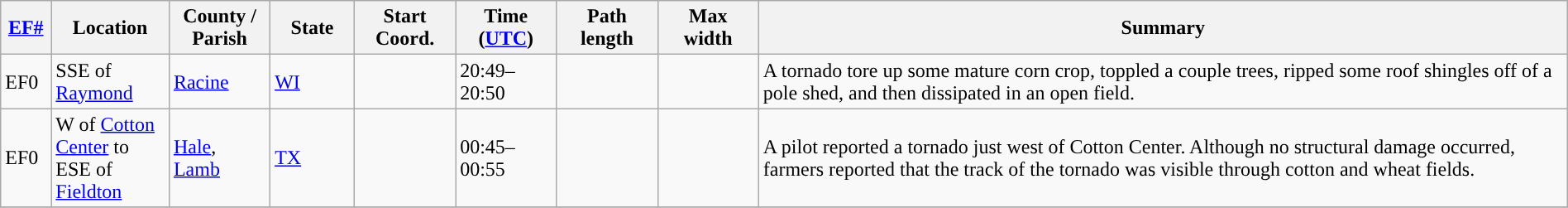<table class="wikitable sortable" style="width:100%;">
<tr>
<th scope="col"  style="width:3%; text-align:center;"><a href='#'>EF#</a></th>
<th scope="col"  style="width:7%; text-align:center;" class="unsortable">Location</th>
<th scope="col"  style="width:6%; text-align:center;" class="unsortable">County / Parish</th>
<th scope="col"  style="width:5%; text-align:center;">State</th>
<th scope="col"  style="width:6%; text-align:center;">Start Coord.</th>
<th scope="col"  style="width:6%; text-align:center;">Time (<a href='#'>UTC</a>)</th>
<th scope="col"  style="width:6%; text-align:center;">Path length</th>
<th scope="col"  style="width:6%; text-align:center;">Max width</th>
<th scope="col" class="unsortable" style="width:48%; text-align:center;">Summary</th>
</tr>
<tr>
<td>EF0</td>
<td>SSE of <a href='#'>Raymond</a></td>
<td><a href='#'>Racine</a></td>
<td><a href='#'>WI</a></td>
<td></td>
<td>20:49–20:50</td>
<td></td>
<td></td>
<td>A tornado tore up some mature corn crop, toppled a couple trees, ripped some roof shingles off of a pole shed, and then dissipated in an open field.</td>
</tr>
<tr>
<td>EF0</td>
<td>W of <a href='#'>Cotton Center</a> to ESE of <a href='#'>Fieldton</a></td>
<td><a href='#'>Hale</a>, <a href='#'>Lamb</a></td>
<td><a href='#'>TX</a></td>
<td></td>
<td>00:45–00:55</td>
<td></td>
<td></td>
<td>A pilot reported a tornado just west of Cotton Center. Although no structural damage occurred, farmers reported that the track of the tornado was visible through cotton and wheat fields.</td>
</tr>
<tr>
</tr>
</table>
